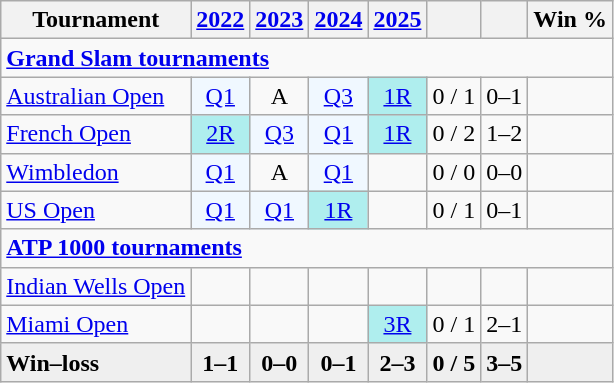<table class="wikitable" style=text-align:center>
<tr>
<th>Tournament</th>
<th><a href='#'>2022</a></th>
<th><a href='#'>2023</a></th>
<th><a href='#'>2024</a></th>
<th><a href='#'>2025</a></th>
<th></th>
<th></th>
<th>Win %</th>
</tr>
<tr>
<td colspan="8" align="left"><strong><a href='#'>Grand Slam tournaments</a></strong></td>
</tr>
<tr>
<td align=left><a href='#'>Australian Open</a></td>
<td bgcolor=f0f8ff><a href='#'>Q1</a></td>
<td>A</td>
<td bgcolor=f0f8ff><a href='#'>Q3</a></td>
<td bgcolor=afeeee><a href='#'>1R</a></td>
<td>0 / 1</td>
<td>0–1</td>
<td></td>
</tr>
<tr>
<td align=left><a href='#'>French Open</a></td>
<td bgcolor=afeeee><a href='#'>2R</a></td>
<td bgcolor=f0f8ff><a href='#'>Q3</a></td>
<td bgcolor=f0f8ff><a href='#'>Q1</a></td>
<td bgcolor=afeeee><a href='#'>1R</a></td>
<td>0 / 2</td>
<td>1–2</td>
<td></td>
</tr>
<tr>
<td align=left><a href='#'>Wimbledon</a></td>
<td bgcolor=f0f8ff><a href='#'>Q1</a></td>
<td>A</td>
<td bgcolor=f0f8ff><a href='#'>Q1</a></td>
<td></td>
<td>0 / 0</td>
<td>0–0</td>
<td></td>
</tr>
<tr>
<td align=left><a href='#'>US Open</a></td>
<td bgcolor=f0f8ff><a href='#'>Q1</a></td>
<td bgcolor=f0f8ff><a href='#'>Q1</a></td>
<td bgcolor=afeeee><a href='#'>1R</a></td>
<td></td>
<td>0 / 1</td>
<td>0–1</td>
<td></td>
</tr>
<tr>
<td colspan="8" style="text-align:left"><a href='#'><strong>ATP 1000 tournaments</strong></a></td>
</tr>
<tr>
<td align=left><a href='#'>Indian Wells Open</a></td>
<td></td>
<td></td>
<td></td>
<td></td>
<td></td>
<td></td>
<td></td>
</tr>
<tr>
<td align=left><a href='#'>Miami Open</a></td>
<td></td>
<td></td>
<td></td>
<td bgcolor=afeeee><a href='#'>3R</a></td>
<td>0 / 1</td>
<td>2–1</td>
<td></td>
</tr>
<tr style=background:#efefef;font-weight:bold>
<td align=left>Win–loss</td>
<td>1–1</td>
<td>0–0</td>
<td>0–1</td>
<td>2–3</td>
<td>0 / 5</td>
<td>3–5</td>
<td></td>
</tr>
</table>
